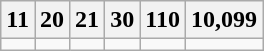<table class="wikitable" style="margin-left:30px">
<tr>
<th scope="col">11</th>
<th scope="col">20</th>
<th scope="col">21</th>
<th scope="col">30</th>
<th scope="col">110</th>
<th scope="col">10,099</th>
</tr>
<tr style="font-size:medium" lang="ml">
<td></td>
<td></td>
<td></td>
<td></td>
<td></td>
<td></td>
</tr>
</table>
